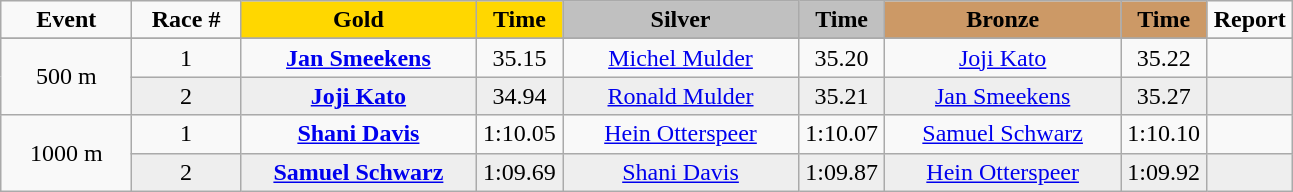<table class="wikitable">
<tr>
<td width="80" align="center"><strong>Event</strong></td>
<td width="65" align="center"><strong>Race #</strong></td>
<td width="150" bgcolor="gold" align="center"><strong>Gold</strong></td>
<td width="50" bgcolor="gold" align="center"><strong>Time</strong></td>
<td width="150" bgcolor="silver" align="center"><strong>Silver</strong></td>
<td width="50" bgcolor="silver" align="center"><strong>Time</strong></td>
<td width="150" bgcolor="#CC9966" align="center"><strong>Bronze</strong></td>
<td width="50" bgcolor="#CC9966" align="center"><strong>Time</strong></td>
<td width="50" align="center"><strong>Report</strong></td>
</tr>
<tr bgcolor="#cccccc">
</tr>
<tr>
<td rowspan=2 align="center">500 m</td>
<td align="center">1</td>
<td align="center"><strong><a href='#'>Jan Smeekens</a></strong><br><small></small></td>
<td align="center">35.15</td>
<td align="center"><a href='#'>Michel Mulder</a><br><small></small></td>
<td align="center">35.20</td>
<td align="center"><a href='#'>Joji Kato</a><br><small></small></td>
<td align="center">35.22</td>
<td align="center"></td>
</tr>
<tr bgcolor="#eeeeee">
<td align="center">2</td>
<td align="center"><strong><a href='#'>Joji Kato</a></strong><br><small></small></td>
<td align="center">34.94</td>
<td align="center"><a href='#'>Ronald Mulder</a><br><small></small></td>
<td align="center">35.21</td>
<td align="center"><a href='#'>Jan Smeekens</a><br><small></small></td>
<td align="center">35.27</td>
<td align="center"></td>
</tr>
<tr>
<td rowspan=2 align="center">1000 m</td>
<td align="center">1</td>
<td align="center"><strong><a href='#'>Shani Davis</a></strong><br><small></small></td>
<td align="center">1:10.05</td>
<td align="center"><a href='#'>Hein Otterspeer</a><br><small></small></td>
<td align="center">1:10.07</td>
<td align="center"><a href='#'>Samuel Schwarz</a><br><small></small></td>
<td align="center">1:10.10</td>
<td align="center"></td>
</tr>
<tr bgcolor="#eeeeee">
<td align="center">2</td>
<td align="center"><strong><a href='#'>Samuel Schwarz</a></strong><br><small></small></td>
<td align="center">1:09.69</td>
<td align="center"><a href='#'>Shani Davis</a><br><small></small></td>
<td align="center">1:09.87</td>
<td align="center"><a href='#'>Hein Otterspeer</a><br><small></small></td>
<td align="center">1:09.92</td>
<td align="center"></td>
</tr>
</table>
